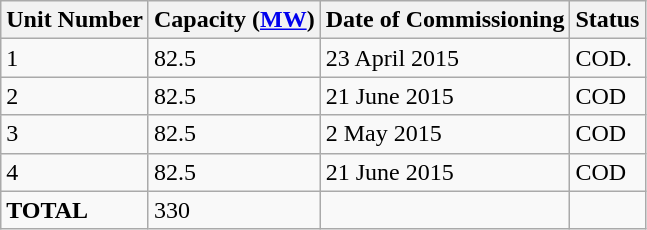<table class="wikitable">
<tr>
<th>Unit Number</th>
<th>Capacity (<a href='#'>MW</a>)</th>
<th>Date of Commissioning</th>
<th>Status</th>
</tr>
<tr>
<td>1</td>
<td>82.5</td>
<td>23 April 2015</td>
<td>COD.</td>
</tr>
<tr>
<td>2</td>
<td>82.5</td>
<td>21 June 2015</td>
<td>COD</td>
</tr>
<tr>
<td>3</td>
<td>82.5</td>
<td>2 May 2015</td>
<td>COD</td>
</tr>
<tr>
<td>4</td>
<td>82.5</td>
<td>21 June 2015</td>
<td>COD</td>
</tr>
<tr>
<td><strong>TOTAL</strong></td>
<td>330</td>
<td></td>
<td></td>
</tr>
</table>
